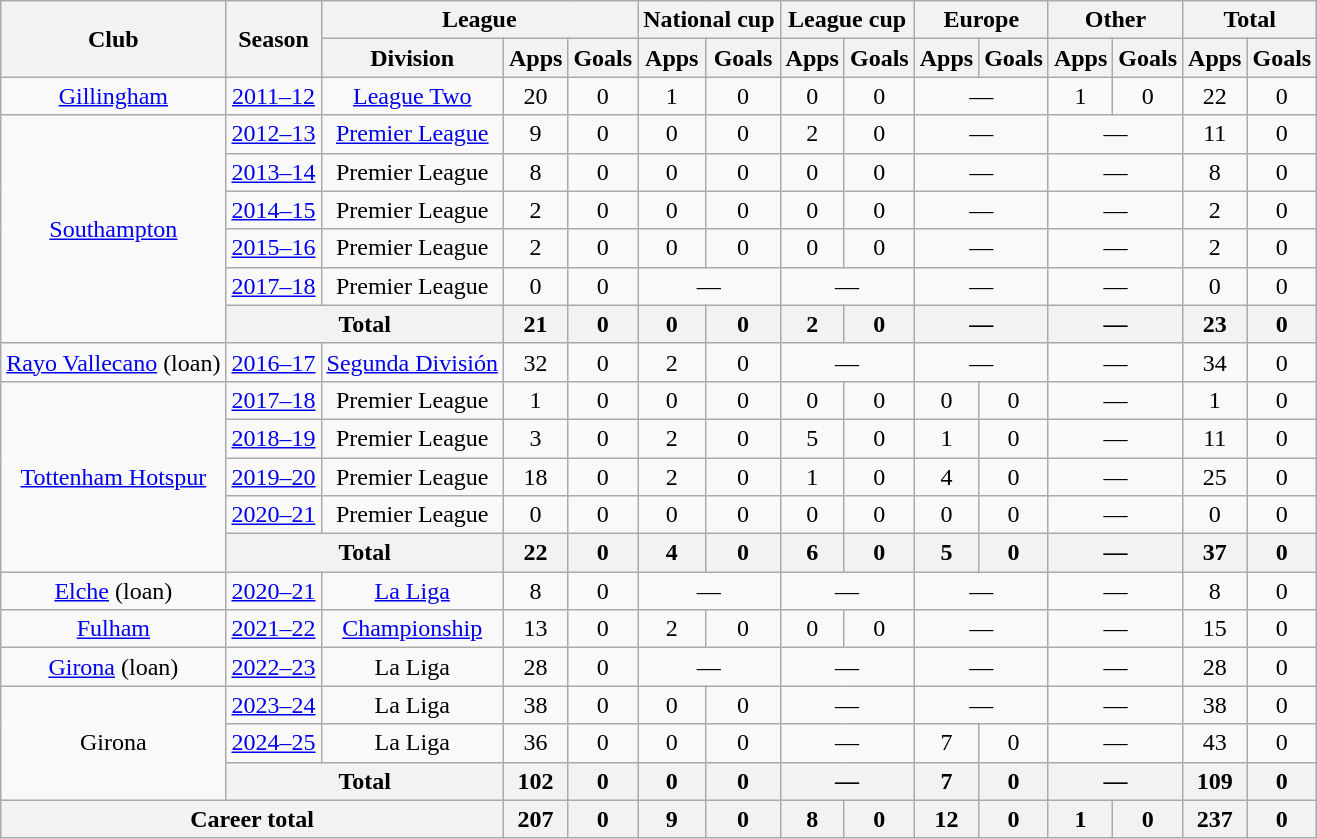<table class=wikitable style=text-align:center>
<tr>
<th rowspan=2>Club</th>
<th rowspan=2>Season</th>
<th colspan=3>League</th>
<th colspan=2>National cup</th>
<th colspan=2>League cup</th>
<th colspan=2>Europe</th>
<th colspan=2>Other</th>
<th colspan=2>Total</th>
</tr>
<tr>
<th>Division</th>
<th>Apps</th>
<th>Goals</th>
<th>Apps</th>
<th>Goals</th>
<th>Apps</th>
<th>Goals</th>
<th>Apps</th>
<th>Goals</th>
<th>Apps</th>
<th>Goals</th>
<th>Apps</th>
<th>Goals</th>
</tr>
<tr>
<td><a href='#'>Gillingham</a></td>
<td><a href='#'>2011–12</a></td>
<td><a href='#'>League Two</a></td>
<td>20</td>
<td>0</td>
<td>1</td>
<td>0</td>
<td>0</td>
<td>0</td>
<td colspan=2>—</td>
<td>1</td>
<td>0</td>
<td>22</td>
<td>0</td>
</tr>
<tr>
<td rowspan=6><a href='#'>Southampton</a></td>
<td><a href='#'>2012–13</a></td>
<td><a href='#'>Premier League</a></td>
<td>9</td>
<td>0</td>
<td>0</td>
<td>0</td>
<td>2</td>
<td>0</td>
<td colspan=2>—</td>
<td colspan=2>—</td>
<td>11</td>
<td>0</td>
</tr>
<tr>
<td><a href='#'>2013–14</a></td>
<td>Premier League</td>
<td>8</td>
<td>0</td>
<td>0</td>
<td>0</td>
<td>0</td>
<td>0</td>
<td colspan=2>—</td>
<td colspan=2>—</td>
<td>8</td>
<td>0</td>
</tr>
<tr>
<td><a href='#'>2014–15</a></td>
<td>Premier League</td>
<td>2</td>
<td>0</td>
<td>0</td>
<td>0</td>
<td>0</td>
<td>0</td>
<td colspan=2>—</td>
<td colspan=2>—</td>
<td>2</td>
<td>0</td>
</tr>
<tr>
<td><a href='#'>2015–16</a></td>
<td>Premier League</td>
<td>2</td>
<td>0</td>
<td>0</td>
<td>0</td>
<td>0</td>
<td>0</td>
<td colspan=2>—</td>
<td colspan=2>—</td>
<td>2</td>
<td>0</td>
</tr>
<tr>
<td><a href='#'>2017–18</a></td>
<td>Premier League</td>
<td>0</td>
<td>0</td>
<td colspan=2>—</td>
<td colspan=2>—</td>
<td colspan=2>—</td>
<td colspan=2>—</td>
<td>0</td>
<td>0</td>
</tr>
<tr>
<th colspan=2>Total</th>
<th>21</th>
<th>0</th>
<th>0</th>
<th>0</th>
<th>2</th>
<th>0</th>
<th colspan=2>—</th>
<th colspan=2>—</th>
<th>23</th>
<th>0</th>
</tr>
<tr>
<td><a href='#'>Rayo Vallecano</a> (loan)</td>
<td><a href='#'>2016–17</a></td>
<td><a href='#'>Segunda División</a></td>
<td>32</td>
<td>0</td>
<td>2</td>
<td>0</td>
<td colspan=2>—</td>
<td colspan=2>—</td>
<td colspan=2>—</td>
<td>34</td>
<td>0</td>
</tr>
<tr>
<td rowspan=5><a href='#'>Tottenham Hotspur</a></td>
<td><a href='#'>2017–18</a></td>
<td>Premier League</td>
<td>1</td>
<td>0</td>
<td>0</td>
<td>0</td>
<td>0</td>
<td>0</td>
<td>0</td>
<td>0</td>
<td colspan=2>—</td>
<td>1</td>
<td>0</td>
</tr>
<tr>
<td><a href='#'>2018–19</a></td>
<td>Premier League</td>
<td>3</td>
<td>0</td>
<td>2</td>
<td>0</td>
<td>5</td>
<td>0</td>
<td>1</td>
<td>0</td>
<td colspan=2>—</td>
<td>11</td>
<td>0</td>
</tr>
<tr>
<td><a href='#'>2019–20</a></td>
<td>Premier League</td>
<td>18</td>
<td>0</td>
<td>2</td>
<td>0</td>
<td>1</td>
<td>0</td>
<td>4</td>
<td>0</td>
<td colspan=2>—</td>
<td>25</td>
<td>0</td>
</tr>
<tr>
<td><a href='#'>2020–21</a></td>
<td>Premier League</td>
<td>0</td>
<td>0</td>
<td>0</td>
<td>0</td>
<td>0</td>
<td>0</td>
<td>0</td>
<td>0</td>
<td colspan=2>—</td>
<td>0</td>
<td>0</td>
</tr>
<tr>
<th colspan=2>Total</th>
<th>22</th>
<th>0</th>
<th>4</th>
<th>0</th>
<th>6</th>
<th>0</th>
<th>5</th>
<th>0</th>
<th colspan=2>—</th>
<th>37</th>
<th>0</th>
</tr>
<tr>
<td><a href='#'>Elche</a> (loan)</td>
<td><a href='#'>2020–21</a></td>
<td><a href='#'>La Liga</a></td>
<td>8</td>
<td>0</td>
<td colspan=2>—</td>
<td colspan=2>—</td>
<td colspan=2>—</td>
<td colspan=2>—</td>
<td>8</td>
<td>0</td>
</tr>
<tr>
<td><a href='#'>Fulham</a></td>
<td><a href='#'>2021–22</a></td>
<td><a href='#'>Championship</a></td>
<td>13</td>
<td>0</td>
<td>2</td>
<td>0</td>
<td>0</td>
<td>0</td>
<td colspan=2>—</td>
<td colspan=2>—</td>
<td>15</td>
<td>0</td>
</tr>
<tr>
<td><a href='#'>Girona</a> (loan)</td>
<td><a href='#'>2022–23</a></td>
<td>La Liga</td>
<td>28</td>
<td>0</td>
<td colspan=2>—</td>
<td colspan=2>—</td>
<td colspan=2>—</td>
<td colspan=2>—</td>
<td>28</td>
<td>0</td>
</tr>
<tr>
<td rowspan=3>Girona</td>
<td><a href='#'>2023–24</a></td>
<td>La Liga</td>
<td>38</td>
<td>0</td>
<td>0</td>
<td>0</td>
<td colspan=2>—</td>
<td colspan=2>—</td>
<td colspan=2>—</td>
<td>38</td>
<td>0</td>
</tr>
<tr>
<td><a href='#'>2024–25</a></td>
<td>La Liga</td>
<td>36</td>
<td>0</td>
<td>0</td>
<td>0</td>
<td colspan=2>—</td>
<td>7</td>
<td>0</td>
<td colspan=2>—</td>
<td>43</td>
<td>0</td>
</tr>
<tr>
<th colspan=2>Total</th>
<th>102</th>
<th>0</th>
<th>0</th>
<th>0</th>
<th colspan=2>—</th>
<th>7</th>
<th>0</th>
<th colspan=2>—</th>
<th>109</th>
<th>0</th>
</tr>
<tr>
<th colspan=3>Career total</th>
<th>207</th>
<th>0</th>
<th>9</th>
<th>0</th>
<th>8</th>
<th>0</th>
<th>12</th>
<th>0</th>
<th>1</th>
<th>0</th>
<th>237</th>
<th>0</th>
</tr>
</table>
